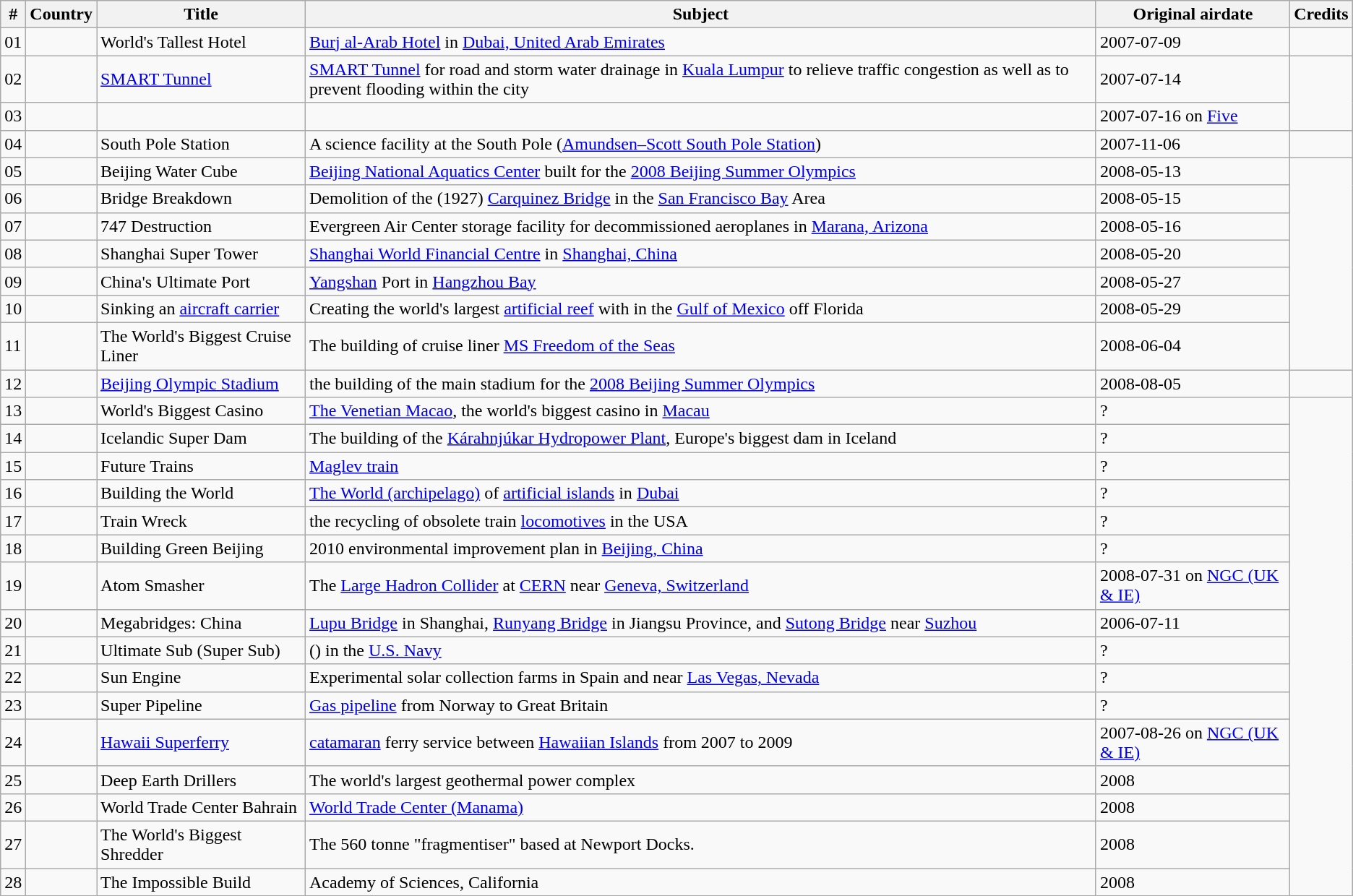<table class="wikitable sortable">
<tr>
<th>#</th>
<th>Country</th>
<th>Title</th>
<th>Subject</th>
<th>Original airdate</th>
<th>Credits</th>
</tr>
<tr>
<td>01</td>
<td><strong></strong></td>
<td>World's Tallest Hotel</td>
<td><a href='#'>Burj al-Arab Hotel</a> in <a href='#'>Dubai, United Arab Emirates</a></td>
<td>2007-07-09</td>
<td></td>
</tr>
<tr>
<td>02</td>
<td><strong></strong></td>
<td><a href='#'>SMART Tunnel</a></td>
<td><a href='#'>SMART Tunnel</a> for road and storm water drainage in <a href='#'>Kuala Lumpur</a> to relieve traffic congestion as well as to prevent flooding within the city</td>
<td>2007-07-14</td>
</tr>
<tr>
<td>03</td>
<td></td>
<td></td>
<td></td>
<td>2007-07-16 on <a href='#'>Five</a></td>
</tr>
<tr>
<td>04</td>
<td><strong></strong></td>
<td>South Pole Station</td>
<td>A science facility at the South Pole (<a href='#'>Amundsen–Scott South Pole Station</a>)</td>
<td>2007-11-06</td>
<td></td>
</tr>
<tr>
<td>05</td>
<td><strong></strong></td>
<td>Beijing Water Cube</td>
<td><a href='#'>Beijing National Aquatics Center</a> built for the <a href='#'>2008 Beijing Summer Olympics</a></td>
<td>2008-05-13</td>
</tr>
<tr>
<td>06</td>
<td><strong></strong></td>
<td>Bridge Breakdown</td>
<td>Demolition of the (1927) <a href='#'>Carquinez Bridge</a> in the <a href='#'>San Francisco Bay</a> Area</td>
<td>2008-05-15</td>
</tr>
<tr>
<td>07</td>
<td><strong></strong></td>
<td>747 Destruction</td>
<td>Evergreen Air Center storage facility for decommissioned aeroplanes in <a href='#'>Marana, Arizona</a></td>
<td>2008-05-16</td>
</tr>
<tr>
<td>08</td>
<td><strong></strong></td>
<td>Shanghai Super Tower</td>
<td><a href='#'>Shanghai World Financial Centre</a> in <a href='#'>Shanghai, China</a></td>
<td>2008-05-20</td>
</tr>
<tr>
<td>09</td>
<td><strong></strong></td>
<td>China's Ultimate Port</td>
<td><a href='#'>Yangshan</a> Port in <a href='#'>Hangzhou Bay</a></td>
<td>2008-05-27</td>
</tr>
<tr>
<td>10</td>
<td><strong></strong></td>
<td>Sinking an <a href='#'>aircraft carrier</a></td>
<td>Creating the world's largest <a href='#'>artificial reef</a> with  in the <a href='#'>Gulf of Mexico</a> off Florida</td>
<td>2008-05-29</td>
</tr>
<tr>
<td>11</td>
<td><strong></strong></td>
<td>The World's Biggest Cruise Liner</td>
<td>The building of cruise liner <a href='#'>MS Freedom of the Seas</a></td>
<td>2008-06-04</td>
</tr>
<tr>
<td>12</td>
<td><strong></strong></td>
<td><a href='#'>Beijing Olympic Stadium</a></td>
<td>the building of the main stadium for the <a href='#'>2008 Beijing Summer Olympics</a></td>
<td>2008-08-05</td>
<td></td>
</tr>
<tr>
<td>13</td>
<td><strong></strong></td>
<td>World's Biggest Casino</td>
<td><a href='#'>The Venetian Macao</a>, the world's biggest casino in <a href='#'>Macau</a></td>
<td>?</td>
</tr>
<tr>
<td>14</td>
<td><strong></strong></td>
<td>Icelandic Super Dam</td>
<td>The building of the <a href='#'>Kárahnjúkar Hydropower Plant</a>, Europe's biggest dam in Iceland</td>
<td>?</td>
</tr>
<tr>
<td>15</td>
<td><strong></strong></td>
<td>Future Trains</td>
<td><a href='#'>Maglev train</a></td>
<td>?</td>
</tr>
<tr>
<td>16</td>
<td><strong></strong></td>
<td>Building the World</td>
<td><a href='#'>The World (archipelago)</a> of <a href='#'>artificial islands</a> in <a href='#'>Dubai</a></td>
<td>?</td>
</tr>
<tr>
<td>17</td>
<td><strong></strong></td>
<td>Train Wreck</td>
<td>the recycling of obsolete train <a href='#'>locomotives</a> in the USA</td>
<td>?</td>
</tr>
<tr>
<td>18</td>
<td><strong></strong></td>
<td>Building Green Beijing</td>
<td>2010 environmental improvement plan in <a href='#'>Beijing, China</a></td>
<td>?</td>
</tr>
<tr>
<td>19</td>
<td><strong></strong></td>
<td>Atom Smasher</td>
<td>The <a href='#'>Large Hadron Collider</a> at <a href='#'>CERN</a> near <a href='#'>Geneva, Switzerland</a></td>
<td>2008-07-31 on <a href='#'>NGC (UK & IE)</a></td>
</tr>
<tr>
<td>20</td>
<td><strong></strong></td>
<td>Megabridges: China</td>
<td><a href='#'>Lupu Bridge</a> in Shanghai, <a href='#'>Runyang Bridge</a> in Jiangsu Province, and <a href='#'>Sutong Bridge</a> near <a href='#'>Suzhou</a></td>
<td>2006-07-11</td>
</tr>
<tr>
<td>21</td>
<td><strong></strong></td>
<td>Ultimate Sub (Super Sub)</td>
<td> () in the <a href='#'>U.S. Navy</a></td>
<td>?</td>
</tr>
<tr>
<td>22</td>
<td><strong></strong></td>
<td>Sun Engine</td>
<td>Experimental solar collection farms in Spain and near <a href='#'>Las Vegas, Nevada</a></td>
<td>?</td>
</tr>
<tr>
<td>23</td>
<td><strong></strong></td>
<td>Super Pipeline</td>
<td><a href='#'>Gas pipeline</a> from Norway to Great Britain</td>
<td>?</td>
</tr>
<tr>
<td>24</td>
<td><strong></strong></td>
<td><a href='#'>Hawaii Superferry</a></td>
<td><a href='#'>catamaran</a> ferry service between <a href='#'>Hawaiian Islands</a> from 2007 to 2009</td>
<td>2007-08-26 on <a href='#'>NGC (UK & IE)</a></td>
</tr>
<tr>
<td>25</td>
<td><strong></strong></td>
<td>Deep Earth Drillers</td>
<td>The world's largest geothermal power complex</td>
<td>2008</td>
</tr>
<tr>
<td>26</td>
<td><strong></strong></td>
<td>World Trade Center Bahrain</td>
<td><a href='#'>World Trade Center (Manama)</a></td>
<td>2008</td>
</tr>
<tr>
<td>27</td>
<td><strong></strong></td>
<td>The World's Biggest Shredder</td>
<td>The 560 tonne "fragmentiser" based at Newport Docks.</td>
<td>2008</td>
</tr>
<tr>
<td>28</td>
<td><strong></strong></td>
<td>The Impossible Build</td>
<td>Academy of Sciences, California</td>
<td>2008</td>
</tr>
</table>
